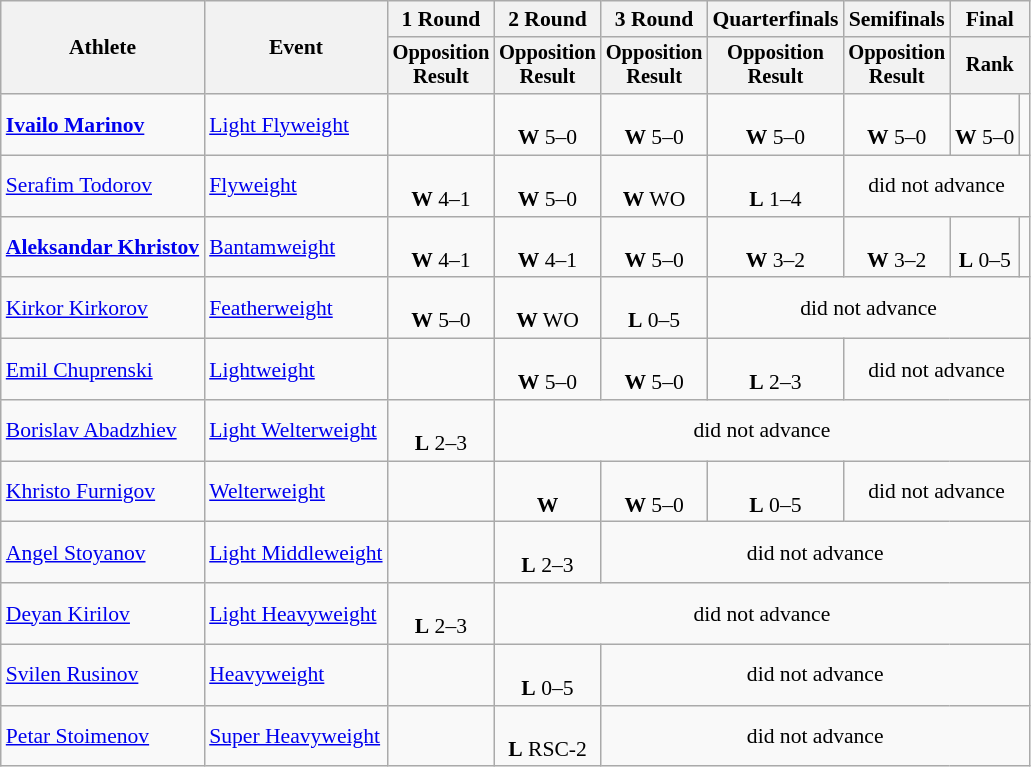<table class="wikitable" style="font-size:90%">
<tr>
<th rowspan="2">Athlete</th>
<th rowspan="2">Event</th>
<th>1 Round</th>
<th>2 Round</th>
<th>3 Round</th>
<th>Quarterfinals</th>
<th>Semifinals</th>
<th colspan=2>Final</th>
</tr>
<tr style="font-size:95%">
<th>Opposition<br>Result</th>
<th>Opposition<br>Result</th>
<th>Opposition<br>Result</th>
<th>Opposition<br>Result</th>
<th>Opposition<br>Result</th>
<th colspan=2>Rank</th>
</tr>
<tr align=center>
<td align=left><strong><a href='#'>Ivailo Marinov</a></strong></td>
<td align=left><a href='#'>Light Flyweight</a></td>
<td></td>
<td><br><strong>W</strong> 5–0</td>
<td><br><strong>W</strong> 5–0</td>
<td><br><strong>W</strong> 5–0</td>
<td><br><strong>W</strong> 5–0</td>
<td><br><strong>W</strong> 5–0</td>
<td></td>
</tr>
<tr align=center>
<td align=left><a href='#'>Serafim Todorov</a></td>
<td align=left><a href='#'>Flyweight</a></td>
<td><br><strong>W</strong> 4–1</td>
<td><br><strong>W</strong> 5–0</td>
<td><br><strong>W</strong> WO</td>
<td><br><strong>L</strong> 1–4</td>
<td colspan=3>did not advance</td>
</tr>
<tr align=center>
<td align=left><strong><a href='#'>Aleksandar Khristov</a></strong></td>
<td align=left><a href='#'>Bantamweight</a></td>
<td><br><strong>W</strong> 4–1</td>
<td><br><strong>W</strong> 4–1</td>
<td><br><strong>W</strong> 5–0</td>
<td><br><strong>W</strong> 3–2</td>
<td><br><strong>W</strong> 3–2</td>
<td><br><strong>L</strong> 0–5</td>
<td></td>
</tr>
<tr align=center>
<td align=left><a href='#'>Kirkor Kirkorov</a></td>
<td align=left><a href='#'>Featherweight</a></td>
<td><br><strong>W</strong> 5–0</td>
<td><br><strong>W</strong> WO</td>
<td><br><strong>L</strong> 0–5</td>
<td colspan=4>did not advance</td>
</tr>
<tr align=center>
<td align=left><a href='#'>Emil Chuprenski</a></td>
<td align=left><a href='#'>Lightweight</a></td>
<td></td>
<td><br><strong>W</strong> 5–0</td>
<td><br><strong>W</strong> 5–0</td>
<td><br><strong>L</strong> 2–3</td>
<td colspan=3>did not advance</td>
</tr>
<tr align=center>
<td align=left><a href='#'>Borislav Abadzhiev</a></td>
<td align=left><a href='#'>Light Welterweight</a></td>
<td><br><strong>L</strong> 2–3</td>
<td colspan=6>did not advance</td>
</tr>
<tr align=center>
<td align=left><a href='#'>Khristo Furnigov</a></td>
<td align=left><a href='#'>Welterweight</a></td>
<td></td>
<td><br><strong>W</strong></td>
<td><br><strong>W</strong> 5–0</td>
<td><br><strong>L</strong> 0–5</td>
<td colspan=3>did not advance</td>
</tr>
<tr align=center>
<td align=left><a href='#'>Angel Stoyanov</a></td>
<td align=left><a href='#'>Light Middleweight</a></td>
<td></td>
<td><br><strong>L</strong> 2–3</td>
<td colspan=5>did not advance</td>
</tr>
<tr align=center>
<td align=left><a href='#'>Deyan Kirilov</a></td>
<td align=left><a href='#'>Light Heavyweight</a></td>
<td><br><strong>L</strong> 2–3</td>
<td colspan=6>did not advance</td>
</tr>
<tr align=center>
<td align=left><a href='#'>Svilen Rusinov</a></td>
<td align=left><a href='#'>Heavyweight</a></td>
<td></td>
<td><br><strong>L</strong> 0–5</td>
<td colspan=6>did not advance</td>
</tr>
<tr align=center>
<td align=left><a href='#'>Petar Stoimenov</a></td>
<td align=left><a href='#'>Super Heavyweight</a></td>
<td></td>
<td><br><strong>L</strong> RSC-2</td>
<td colspan=6>did not advance</td>
</tr>
</table>
